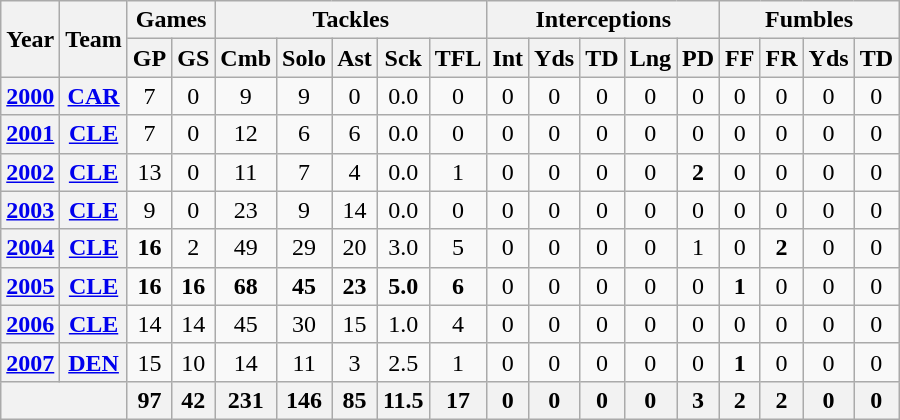<table class="wikitable" style="text-align:center">
<tr>
<th rowspan="2">Year</th>
<th rowspan="2">Team</th>
<th colspan="2">Games</th>
<th colspan="5">Tackles</th>
<th colspan="5">Interceptions</th>
<th colspan="4">Fumbles</th>
</tr>
<tr>
<th>GP</th>
<th>GS</th>
<th>Cmb</th>
<th>Solo</th>
<th>Ast</th>
<th>Sck</th>
<th>TFL</th>
<th>Int</th>
<th>Yds</th>
<th>TD</th>
<th>Lng</th>
<th>PD</th>
<th>FF</th>
<th>FR</th>
<th>Yds</th>
<th>TD</th>
</tr>
<tr>
<th><a href='#'>2000</a></th>
<th><a href='#'>CAR</a></th>
<td>7</td>
<td>0</td>
<td>9</td>
<td>9</td>
<td>0</td>
<td>0.0</td>
<td>0</td>
<td>0</td>
<td>0</td>
<td>0</td>
<td>0</td>
<td>0</td>
<td>0</td>
<td>0</td>
<td>0</td>
<td>0</td>
</tr>
<tr>
<th><a href='#'>2001</a></th>
<th><a href='#'>CLE</a></th>
<td>7</td>
<td>0</td>
<td>12</td>
<td>6</td>
<td>6</td>
<td>0.0</td>
<td>0</td>
<td>0</td>
<td>0</td>
<td>0</td>
<td>0</td>
<td>0</td>
<td>0</td>
<td>0</td>
<td>0</td>
<td>0</td>
</tr>
<tr>
<th><a href='#'>2002</a></th>
<th><a href='#'>CLE</a></th>
<td>13</td>
<td>0</td>
<td>11</td>
<td>7</td>
<td>4</td>
<td>0.0</td>
<td>1</td>
<td>0</td>
<td>0</td>
<td>0</td>
<td>0</td>
<td><strong>2</strong></td>
<td>0</td>
<td>0</td>
<td>0</td>
<td>0</td>
</tr>
<tr>
<th><a href='#'>2003</a></th>
<th><a href='#'>CLE</a></th>
<td>9</td>
<td>0</td>
<td>23</td>
<td>9</td>
<td>14</td>
<td>0.0</td>
<td>0</td>
<td>0</td>
<td>0</td>
<td>0</td>
<td>0</td>
<td>0</td>
<td>0</td>
<td>0</td>
<td>0</td>
<td>0</td>
</tr>
<tr>
<th><a href='#'>2004</a></th>
<th><a href='#'>CLE</a></th>
<td><strong>16</strong></td>
<td>2</td>
<td>49</td>
<td>29</td>
<td>20</td>
<td>3.0</td>
<td>5</td>
<td>0</td>
<td>0</td>
<td>0</td>
<td>0</td>
<td>1</td>
<td>0</td>
<td><strong>2</strong></td>
<td>0</td>
<td>0</td>
</tr>
<tr>
<th><a href='#'>2005</a></th>
<th><a href='#'>CLE</a></th>
<td><strong>16</strong></td>
<td><strong>16</strong></td>
<td><strong>68</strong></td>
<td><strong>45</strong></td>
<td><strong>23</strong></td>
<td><strong>5.0</strong></td>
<td><strong>6</strong></td>
<td>0</td>
<td>0</td>
<td>0</td>
<td>0</td>
<td>0</td>
<td><strong>1</strong></td>
<td>0</td>
<td>0</td>
<td>0</td>
</tr>
<tr>
<th><a href='#'>2006</a></th>
<th><a href='#'>CLE</a></th>
<td>14</td>
<td>14</td>
<td>45</td>
<td>30</td>
<td>15</td>
<td>1.0</td>
<td>4</td>
<td>0</td>
<td>0</td>
<td>0</td>
<td>0</td>
<td>0</td>
<td>0</td>
<td>0</td>
<td>0</td>
<td>0</td>
</tr>
<tr>
<th><a href='#'>2007</a></th>
<th><a href='#'>DEN</a></th>
<td>15</td>
<td>10</td>
<td>14</td>
<td>11</td>
<td>3</td>
<td>2.5</td>
<td>1</td>
<td>0</td>
<td>0</td>
<td>0</td>
<td>0</td>
<td>0</td>
<td><strong>1</strong></td>
<td>0</td>
<td>0</td>
<td>0</td>
</tr>
<tr>
<th colspan="2"></th>
<th>97</th>
<th>42</th>
<th>231</th>
<th>146</th>
<th>85</th>
<th>11.5</th>
<th>17</th>
<th>0</th>
<th>0</th>
<th>0</th>
<th>0</th>
<th>3</th>
<th>2</th>
<th>2</th>
<th>0</th>
<th>0</th>
</tr>
</table>
